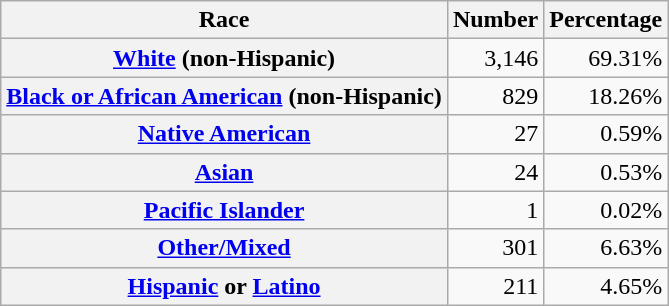<table class="wikitable" style="text-align:right">
<tr>
<th scope="col">Race</th>
<th scope="col">Number</th>
<th scope="col">Percentage</th>
</tr>
<tr>
<th scope="row"><a href='#'>White</a> (non-Hispanic)</th>
<td>3,146</td>
<td>69.31%</td>
</tr>
<tr>
<th scope="row"><a href='#'>Black or African American</a> (non-Hispanic)</th>
<td>829</td>
<td>18.26%</td>
</tr>
<tr>
<th scope="row"><a href='#'>Native American</a></th>
<td>27</td>
<td>0.59%</td>
</tr>
<tr>
<th scope="row"><a href='#'>Asian</a></th>
<td>24</td>
<td>0.53%</td>
</tr>
<tr>
<th scope="row"><a href='#'>Pacific Islander</a></th>
<td>1</td>
<td>0.02%</td>
</tr>
<tr>
<th scope="row"><a href='#'>Other/Mixed</a></th>
<td>301</td>
<td>6.63%</td>
</tr>
<tr>
<th scope="row"><a href='#'>Hispanic</a> or <a href='#'>Latino</a></th>
<td>211</td>
<td>4.65%</td>
</tr>
</table>
